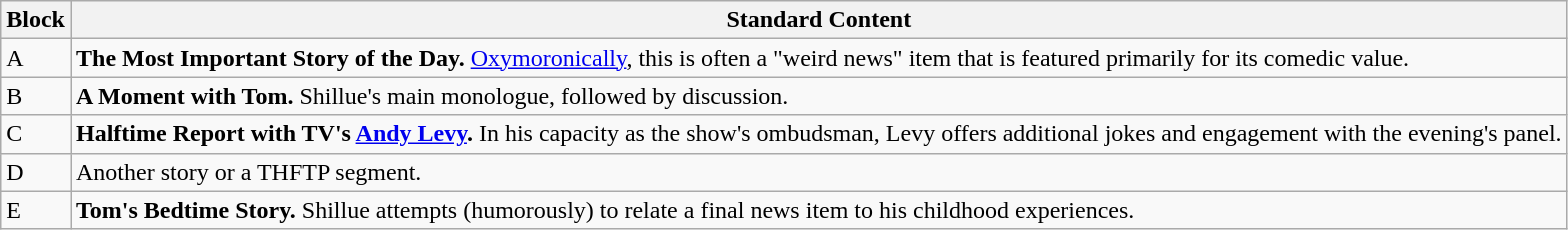<table class="wikitable">
<tr>
<th>Block</th>
<th>Standard Content</th>
</tr>
<tr>
<td>A</td>
<td><strong>The Most Important Story of the Day.</strong> <a href='#'>Oxymoronically</a>, this is often a "weird news" item that is featured primarily for its comedic value.</td>
</tr>
<tr>
<td>B</td>
<td><strong>A Moment with Tom.</strong> Shillue's main monologue, followed by discussion.</td>
</tr>
<tr>
<td>C</td>
<td><strong>Halftime Report with TV's <a href='#'>Andy Levy</a>.</strong> In his capacity as the show's ombudsman, Levy offers additional jokes and engagement with the evening's panel.</td>
</tr>
<tr>
<td>D</td>
<td>Another story or a THFTP segment.</td>
</tr>
<tr>
<td>E</td>
<td><strong>Tom's Bedtime Story.</strong> Shillue attempts (humorously) to relate a final news item to his childhood experiences.</td>
</tr>
</table>
